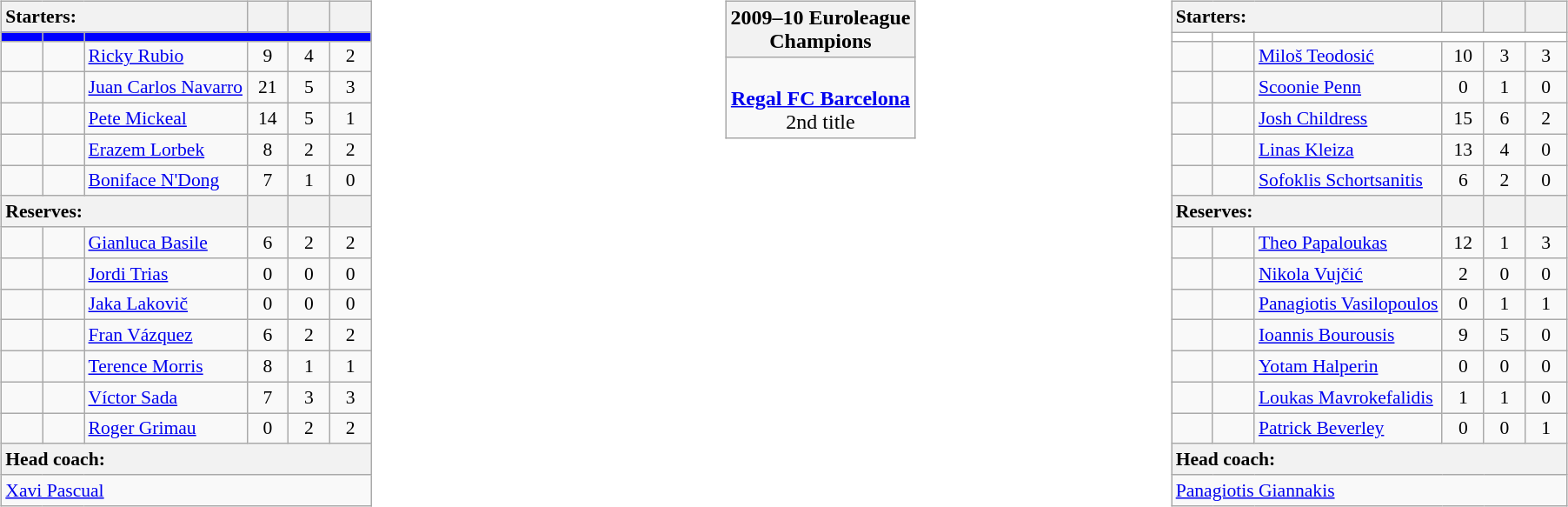<table style="width:100%;">
<tr>
<td valign=top width=33%><br><table class="wikitable" style="font-size:90%; text-align:center; margin:auto;" align=left>
<tr>
<th style="text-align:left" colspan=3>Starters:</th>
<th width=25></th>
<th width=25></th>
<th width=25></th>
</tr>
<tr>
<th style="background:blue;" width=25></th>
<th style="background:blue;" width=25></th>
<th colspan=4 style="background:blue;"></th>
</tr>
<tr>
<td></td>
<td></td>
<td align=left> <a href='#'>Ricky Rubio</a></td>
<td>9</td>
<td>4</td>
<td>2</td>
</tr>
<tr>
<td></td>
<td></td>
<td align=left> <a href='#'>Juan Carlos Navarro</a></td>
<td>21</td>
<td>5</td>
<td>3</td>
</tr>
<tr>
<td></td>
<td></td>
<td align=left> <a href='#'>Pete Mickeal</a></td>
<td>14</td>
<td>5</td>
<td>1</td>
</tr>
<tr>
<td></td>
<td></td>
<td align=left> <a href='#'>Erazem Lorbek</a></td>
<td>8</td>
<td>2</td>
<td>2</td>
</tr>
<tr>
<td></td>
<td></td>
<td align=left> <a href='#'>Boniface N'Dong</a></td>
<td>7</td>
<td>1</td>
<td>0</td>
</tr>
<tr>
<th style="text-align:left" colspan=3>Reserves:</th>
<th width=25></th>
<th width=25></th>
<th width=25></th>
</tr>
<tr>
<td></td>
<td></td>
<td align=left> <a href='#'>Gianluca Basile</a></td>
<td>6</td>
<td>2</td>
<td>2</td>
</tr>
<tr>
<td></td>
<td></td>
<td align=left> <a href='#'>Jordi Trias</a></td>
<td>0</td>
<td>0</td>
<td>0</td>
</tr>
<tr>
<td></td>
<td></td>
<td align=left> <a href='#'>Jaka Lakovič</a></td>
<td>0</td>
<td>0</td>
<td>0</td>
</tr>
<tr>
<td></td>
<td></td>
<td align=left> <a href='#'>Fran Vázquez</a></td>
<td>6</td>
<td>2</td>
<td>2</td>
</tr>
<tr>
<td></td>
<td></td>
<td align=left> <a href='#'>Terence Morris</a></td>
<td>8</td>
<td>1</td>
<td>1</td>
</tr>
<tr>
<td></td>
<td></td>
<td align=left> <a href='#'>Víctor Sada</a></td>
<td>7</td>
<td>3</td>
<td>3</td>
</tr>
<tr>
<td></td>
<td></td>
<td align=left> <a href='#'>Roger Grimau</a></td>
<td>0</td>
<td>2</td>
<td>2</td>
</tr>
<tr>
<th style="text-align:left" colspan=7>Head coach:</th>
</tr>
<tr>
<td colspan=7 align=left> <a href='#'>Xavi Pascual</a></td>
</tr>
</table>
</td>
<td valign=top width=33%><br><table class=wikitable style="text-align:center; margin:auto">
<tr>
<th>2009–10 Euroleague <br>Champions</th>
</tr>
<tr>
<td><br> <strong><a href='#'>Regal FC Barcelona</a></strong><br>2nd title</td>
</tr>
</table>
</td>
<td style="vertical-align:top; width:33%;"><br><table class="wikitable" style="font-size:90%; text-align:center; margin:auto;">
<tr>
<th style="text-align:left" colspan=3>Starters:</th>
<th width=25></th>
<th width=25></th>
<th width=25></th>
</tr>
<tr>
<th style="background:white;" width=25></th>
<th style="background:white;" width=25></th>
<th colspan=4 style="background:white;"></th>
</tr>
<tr>
<td></td>
<td></td>
<td align=left> <a href='#'>Miloš Teodosić</a></td>
<td>10</td>
<td>3</td>
<td>3</td>
</tr>
<tr>
<td></td>
<td></td>
<td align=left> <a href='#'>Scoonie Penn</a></td>
<td>0</td>
<td>1</td>
<td>0</td>
</tr>
<tr>
<td></td>
<td></td>
<td align=left> <a href='#'>Josh Childress</a></td>
<td>15</td>
<td>6</td>
<td>2</td>
</tr>
<tr>
<td></td>
<td></td>
<td align=left> <a href='#'>Linas Kleiza</a></td>
<td>13</td>
<td>4</td>
<td>0</td>
</tr>
<tr>
<td></td>
<td></td>
<td align=left> <a href='#'>Sofoklis Schortsanitis</a></td>
<td>6</td>
<td>2</td>
<td>0</td>
</tr>
<tr>
<th style="text-align:left" colspan=3>Reserves:</th>
<th width=25></th>
<th width=25></th>
<th width=25></th>
</tr>
<tr>
<td></td>
<td></td>
<td align=left> <a href='#'>Theo Papaloukas</a></td>
<td>12</td>
<td>1</td>
<td>3</td>
</tr>
<tr>
<td></td>
<td></td>
<td align=left> <a href='#'>Nikola Vujčić</a></td>
<td>2</td>
<td>0</td>
<td>0</td>
</tr>
<tr>
<td></td>
<td></td>
<td align=left> <a href='#'>Panagiotis Vasilopoulos</a></td>
<td>0</td>
<td>1</td>
<td>1</td>
</tr>
<tr>
<td></td>
<td></td>
<td align=left> <a href='#'>Ioannis Bourousis</a></td>
<td>9</td>
<td>5</td>
<td>0</td>
</tr>
<tr>
<td></td>
<td></td>
<td align=left> <a href='#'>Yotam Halperin</a></td>
<td>0</td>
<td>0</td>
<td>0</td>
</tr>
<tr>
<td></td>
<td></td>
<td align=left> <a href='#'>Loukas Mavrokefalidis</a></td>
<td>1</td>
<td>1</td>
<td>0</td>
</tr>
<tr>
<td></td>
<td></td>
<td align=left> <a href='#'>Patrick Beverley</a></td>
<td>0</td>
<td>0</td>
<td>1</td>
</tr>
<tr>
<th style="text-align:left" colspan=7>Head coach:</th>
</tr>
<tr>
<td colspan=7 align=left> <a href='#'>Panagiotis Giannakis</a></td>
</tr>
</table>
</td>
</tr>
</table>
